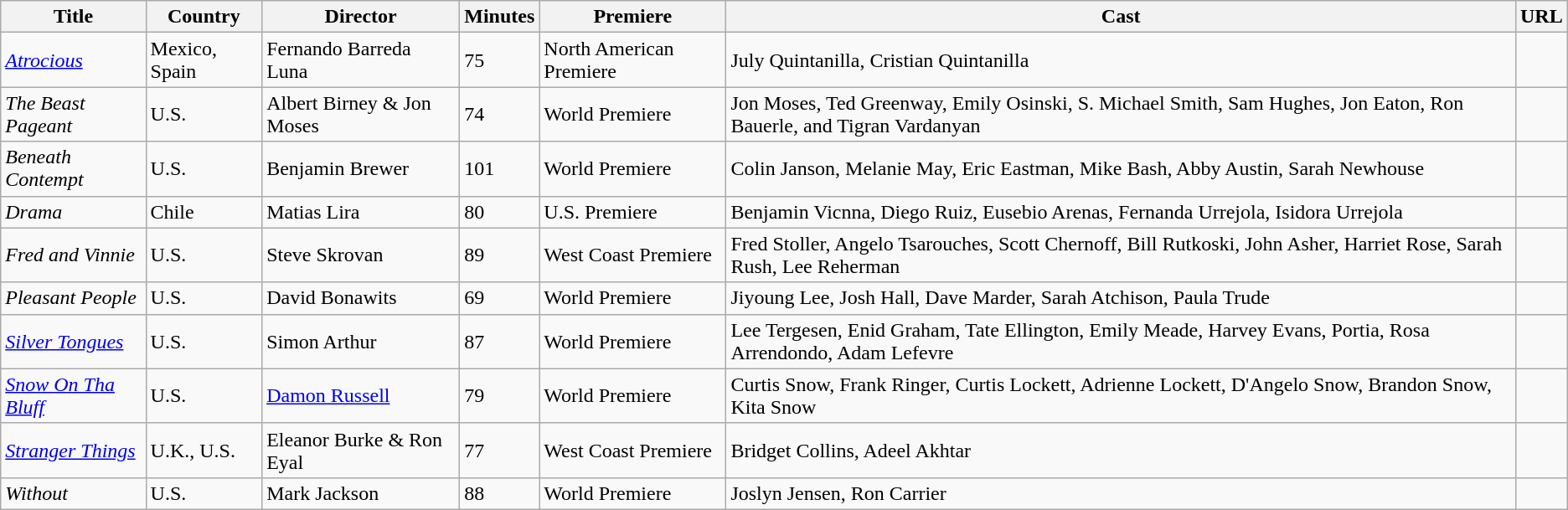<table class="wikitable sortable">
<tr>
<th>Title</th>
<th>Country</th>
<th>Director</th>
<th>Minutes</th>
<th>Premiere</th>
<th>Cast</th>
<th>URL</th>
</tr>
<tr>
<td><em><a href='#'>Atrocious</a></em></td>
<td>Mexico, Spain</td>
<td>Fernando Barreda Luna</td>
<td>75</td>
<td>North American Premiere</td>
<td>July Quintanilla, Cristian Quintanilla</td>
<td></td>
</tr>
<tr>
<td><em>The Beast Pageant</em></td>
<td>U.S.</td>
<td>Albert Birney & Jon Moses</td>
<td>74</td>
<td>World Premiere</td>
<td>Jon Moses, Ted Greenway, Emily Osinski, S. Michael Smith, Sam Hughes, Jon Eaton, Ron Bauerle, and Tigran Vardanyan</td>
<td></td>
</tr>
<tr>
<td><em>Beneath Contempt</em></td>
<td>U.S.</td>
<td>Benjamin Brewer</td>
<td>101</td>
<td>World Premiere</td>
<td>Colin Janson, Melanie May, Eric Eastman, Mike Bash, Abby Austin, Sarah Newhouse</td>
<td></td>
</tr>
<tr>
<td><em>Drama</em></td>
<td>Chile</td>
<td>Matias Lira</td>
<td>80</td>
<td>U.S. Premiere</td>
<td>Benjamin Vicnna, Diego Ruiz, Eusebio Arenas, Fernanda Urrejola, Isidora Urrejola</td>
<td></td>
</tr>
<tr>
<td><em>Fred and Vinnie</em></td>
<td>U.S.</td>
<td>Steve Skrovan</td>
<td>89</td>
<td>West Coast Premiere</td>
<td>Fred Stoller, Angelo Tsarouches, Scott Chernoff, Bill Rutkoski, John Asher, Harriet Rose, Sarah Rush, Lee Reherman</td>
<td></td>
</tr>
<tr>
<td><em>Pleasant People</em></td>
<td>U.S.</td>
<td>David Bonawits</td>
<td>69</td>
<td>World Premiere</td>
<td>Jiyoung Lee, Josh Hall, Dave Marder, Sarah Atchison, Paula Trude</td>
<td></td>
</tr>
<tr>
<td><em><a href='#'>Silver Tongues</a></em></td>
<td>U.S.</td>
<td>Simon Arthur</td>
<td>87</td>
<td>World Premiere</td>
<td>Lee Tergesen, Enid Graham, Tate Ellington, Emily Meade, Harvey Evans, Portia, Rosa Arrendondo, Adam Lefevre</td>
<td></td>
</tr>
<tr>
<td><em><a href='#'>Snow On Tha Bluff</a></em></td>
<td>U.S.</td>
<td><a href='#'>Damon Russell</a></td>
<td>79</td>
<td>World Premiere</td>
<td>Curtis Snow, Frank Ringer, Curtis Lockett, Adrienne Lockett, D'Angelo Snow, Brandon Snow, Kita Snow</td>
<td></td>
</tr>
<tr>
<td><em><a href='#'>Stranger Things</a></em></td>
<td>U.K., U.S.</td>
<td>Eleanor Burke & Ron Eyal</td>
<td>77</td>
<td>West Coast Premiere</td>
<td>Bridget Collins, Adeel Akhtar</td>
<td></td>
</tr>
<tr>
<td><em>Without</em></td>
<td>U.S.</td>
<td>Mark Jackson</td>
<td>88</td>
<td>World Premiere</td>
<td>Joslyn Jensen, Ron Carrier</td>
<td></td>
</tr>
</table>
